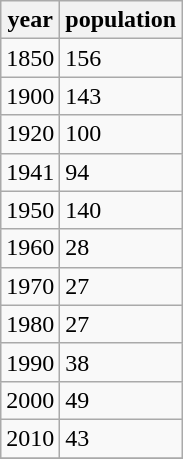<table class="wikitable">
<tr>
<th>year</th>
<th>population</th>
</tr>
<tr>
<td>1850</td>
<td>156</td>
</tr>
<tr>
<td>1900</td>
<td>143</td>
</tr>
<tr>
<td>1920</td>
<td>100</td>
</tr>
<tr>
<td>1941</td>
<td>94</td>
</tr>
<tr>
<td>1950</td>
<td>140</td>
</tr>
<tr>
<td>1960</td>
<td>28</td>
</tr>
<tr>
<td>1970</td>
<td>27</td>
</tr>
<tr>
<td>1980</td>
<td>27</td>
</tr>
<tr>
<td>1990</td>
<td>38</td>
</tr>
<tr>
<td>2000</td>
<td>49</td>
</tr>
<tr>
<td>2010</td>
<td>43</td>
</tr>
<tr>
</tr>
</table>
